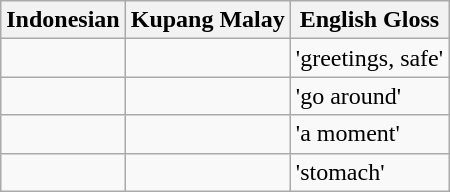<table class="wikitable">
<tr>
<th>Indonesian</th>
<th>Kupang Malay</th>
<th>English Gloss</th>
</tr>
<tr>
<td></td>
<td></td>
<td>'greetings, safe'</td>
</tr>
<tr>
<td></td>
<td></td>
<td>'go around'</td>
</tr>
<tr>
<td></td>
<td></td>
<td>'a moment'</td>
</tr>
<tr>
<td></td>
<td></td>
<td>'stomach'</td>
</tr>
</table>
